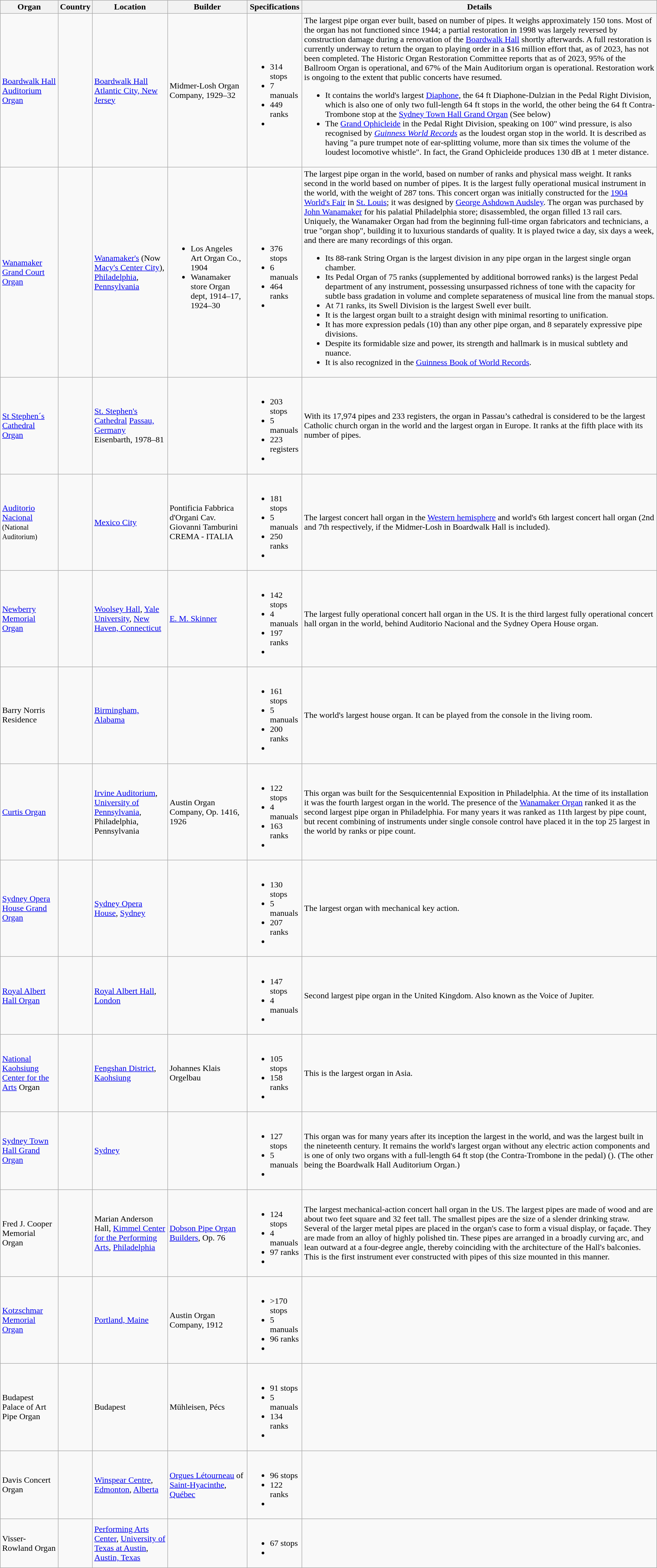<table class="wikitable sortable">
<tr>
<th>Organ</th>
<th>Country</th>
<th>Location</th>
<th>Builder</th>
<th>Specifications</th>
<th>Details</th>
</tr>
<tr>
<td><a href='#'>Boardwalk Hall Auditorium Organ</a></td>
<td></td>
<td><a href='#'>Boardwalk Hall</a> <a href='#'>Atlantic City, New Jersey</a></td>
<td>Midmer-Losh Organ Company, 1929–32</td>
<td><br><ul><li>314 stops</li><li>7 manuals</li><li>449 ranks</li><li></li></ul></td>
<td>The largest pipe organ ever built, based on number of pipes. It weighs approximately 150 tons.  Most of the organ has not functioned since 1944; a partial restoration in 1998 was largely reversed by construction damage during a renovation of the <a href='#'>Boardwalk Hall</a> shortly afterwards. A full restoration is currently underway to return the organ to playing order in a $16 million effort that, as of 2023, has not been completed. The Historic Organ Restoration Committee reports that as of 2023, 95% of the Ballroom Organ is operational, and 67% of the Main Auditorium organ is operational. Restoration work is ongoing to the extent that public concerts have resumed.<br><ul><li>It contains the world's largest <a href='#'>Diaphone</a>, the 64 ft Diaphone-Dulzian in the Pedal Right Division, which is also one of only two full-length 64 ft stops in the world, the other being the 64 ft Contra-Trombone stop at the <a href='#'>Sydney Town Hall Grand Organ</a> (See below)</li><li>The <a href='#'>Grand Ophicleide</a> in the Pedal Right Division, speaking on 100" wind pressure, is also recognised by <em><a href='#'>Guinness World Records</a></em> as the loudest organ stop in the world. It is described as having "a pure trumpet note of ear-splitting volume, more than six times the volume of the loudest locomotive whistle". In fact, the Grand Ophicleide produces 130 dB at 1 meter distance.</li></ul></td>
</tr>
<tr>
<td><a href='#'>Wanamaker Grand Court Organ</a></td>
<td></td>
<td><a href='#'>Wanamaker's</a> (Now <a href='#'>Macy's Center City</a>), <a href='#'>Philadelphia</a>, <a href='#'>Pennsylvania</a></td>
<td><br><ul><li>Los Angeles Art Organ Co., 1904</li><li>Wanamaker store Organ dept, 1914–17, 1924–30</li></ul></td>
<td><br><ul><li>376 stops</li><li>6 manuals</li><li>464 ranks</li><li></li></ul></td>
<td>The largest pipe organ in the world, based on number of ranks and physical mass weight. It ranks second in the world based on number of pipes. It is the largest fully operational musical instrument in the world, with the weight of 287 tons. This concert organ was initially constructed for the <a href='#'>1904 World's Fair</a> in <a href='#'>St. Louis</a>; it was designed by <a href='#'>George Ashdown Audsley</a>. The organ was purchased by <a href='#'>John Wanamaker</a> for his palatial Philadelphia store; disassembled, the organ filled 13 rail cars. Uniquely, the Wanamaker Organ had from the beginning full-time organ fabricators and technicians, a true "organ shop", building it to luxurious standards of quality. It is played twice a day, six days a week, and there are many recordings of this organ.<br><ul><li>Its 88-rank String Organ is the largest division in any pipe organ in the largest single organ chamber.</li><li>Its Pedal Organ of 75 ranks (supplemented by additional borrowed ranks) is the largest Pedal department of any instrument, possessing unsurpassed richness of tone with the capacity for subtle bass gradation in volume and complete separateness of musical line from the manual stops.</li><li>At 71 ranks, its Swell Division is the largest Swell ever built.</li><li>It is the largest organ built to a straight design with minimal resorting to unification.</li><li>It has more expression pedals (10) than any other pipe organ, and 8 separately expressive pipe divisions.</li><li>Despite its formidable size and power, its strength and hallmark is in musical subtlety and nuance.</li><li>It is also recognized in the <a href='#'>Guinness Book of World Records</a>.</li></ul></td>
</tr>
<tr>
<td><a href='#'>St Stephen´s Cathedral Organ</a></td>
<td></td>
<td><a href='#'>St. Stephen's Cathedral</a> <a href='#'>Passau, Germany</a><br>Eisenbarth, 1978–81</td>
<td></td>
<td><br><ul><li>203 stops</li><li>5 manuals</li><li>223 registers</li><li></li></ul></td>
<td>With its 17,974 pipes and 233 registers, the organ in Passau’s cathedral is considered to be the largest Catholic church organ in the world and the largest organ in Europe. It ranks at the fifth place with its number of pipes.</td>
</tr>
<tr>
<td><a href='#'>Auditorio Nacional</a> <small>(National Auditorium)</small></td>
<td></td>
<td><a href='#'>Mexico City</a></td>
<td>Pontificia Fabbrica d'Organi Cav. Giovanni Tamburini<br>CREMA - ITALIA</td>
<td><br><ul><li>181 stops</li><li>5 manuals</li><li>250 ranks</li><li></li></ul></td>
<td>The largest concert hall organ in the <a href='#'>Western hemisphere</a> and world's 6th largest concert hall organ (2nd and 7th respectively, if the Midmer-Losh in Boardwalk Hall is included).</td>
</tr>
<tr>
<td><a href='#'>Newberry Memorial Organ</a></td>
<td></td>
<td><a href='#'>Woolsey Hall</a>, <a href='#'>Yale University</a>, <a href='#'>New Haven, Connecticut</a></td>
<td><a href='#'>E. M. Skinner</a></td>
<td><br><ul><li>142 stops</li><li>4 manuals</li><li>197 ranks</li><li></li></ul></td>
<td>The largest fully operational concert hall organ in the US. It is the third largest fully operational concert hall organ in the world, behind Auditorio Nacional and the Sydney Opera House organ.</td>
</tr>
<tr>
<td>Barry Norris Residence</td>
<td></td>
<td><a href='#'>Birmingham, Alabama</a></td>
<td></td>
<td><br><ul><li>161 stops</li><li>5 manuals</li><li>200 ranks</li><li></li></ul></td>
<td>The world's largest house organ. It can be played from the console in the living room.</td>
</tr>
<tr>
<td><a href='#'>Curtis Organ</a></td>
<td></td>
<td><a href='#'>Irvine Auditorium</a>, <a href='#'>University of Pennsylvania</a>, Philadelphia, Pennsylvania</td>
<td>Austin Organ Company, Op. 1416, 1926</td>
<td><br><ul><li>122 stops</li><li>4 manuals</li><li>163 ranks</li><li></li></ul></td>
<td>This organ was built for the Sesquicentennial Exposition in Philadelphia. At the time of its installation it was the fourth largest organ in the world. The presence of the <a href='#'>Wanamaker Organ</a> ranked it as the second largest pipe organ in Philadelphia. For many years it was ranked as 11th largest by pipe count, but recent combining of instruments under single console control have placed it in the top 25 largest in the world by ranks or pipe count.</td>
</tr>
<tr>
<td><a href='#'>Sydney Opera House Grand Organ</a></td>
<td></td>
<td><a href='#'>Sydney Opera House</a>, <a href='#'>Sydney</a></td>
<td></td>
<td><br><ul><li>130 stops</li><li>5 manuals</li><li>207 ranks</li><li></li></ul></td>
<td>The largest organ with mechanical key action.</td>
</tr>
<tr>
<td><a href='#'>Royal Albert Hall Organ</a></td>
<td></td>
<td><a href='#'>Royal Albert Hall</a>, <a href='#'>London</a></td>
<td></td>
<td><br><ul><li>147 stops</li><li>4 manuals</li><li> </li></ul></td>
<td>Second largest pipe organ in the United Kingdom. Also known as the Voice of Jupiter.</td>
</tr>
<tr>
<td><a href='#'>National Kaohsiung Center for the Arts</a> Organ</td>
<td></td>
<td><a href='#'>Fengshan District</a>, <a href='#'>Kaohsiung</a></td>
<td>Johannes Klais Orgelbau</td>
<td><br><ul><li>105 stops</li><li>158 ranks</li><li></li></ul></td>
<td>This is the largest organ in Asia.</td>
</tr>
<tr>
<td><a href='#'>Sydney Town Hall Grand Organ</a></td>
<td></td>
<td><a href='#'>Sydney</a></td>
<td></td>
<td><br><ul><li>127 stops</li><li>5 manuals</li><li></li></ul></td>
<td>This organ was for many years after its inception the largest in the world, and was the largest built in the nineteenth century. It remains the world's largest organ without any electric action components and is one of only two organs with a full-length 64 ft stop (the Contra-Trombone in the pedal) (). (The other being the Boardwalk Hall Auditorium Organ.)</td>
</tr>
<tr>
<td>Fred J. Cooper Memorial Organ</td>
<td></td>
<td>Marian Anderson Hall, <a href='#'>Kimmel Center for the Performing Arts</a>, <a href='#'>Philadelphia</a></td>
<td><a href='#'>Dobson Pipe Organ Builders</a>, Op. 76</td>
<td><br><ul><li>124 stops</li><li>4 manuals</li><li>97 ranks</li><li></li></ul></td>
<td>The largest mechanical-action concert hall organ in the US. The largest pipes are made of wood and are about two feet square and 32 feet tall. The smallest pipes are the size of a slender drinking straw. Several of the larger metal pipes are placed in the organ's case to form a visual display, or façade. They are made from an alloy of highly polished tin. These pipes are arranged in a broadly curving arc, and lean outward at a four-degree angle, thereby coinciding with the architecture of the Hall's balconies. This is the first instrument ever constructed with pipes of this size mounted in this manner.</td>
</tr>
<tr>
<td><a href='#'>Kotzschmar Memorial Organ</a></td>
<td></td>
<td><a href='#'>Portland, Maine</a></td>
<td>Austin Organ Company, 1912</td>
<td><br><ul><li>>170 stops</li><li>5 manuals</li><li>96 ranks</li><li></li></ul></td>
<td></td>
</tr>
<tr>
<td>Budapest Palace of Art Pipe Organ</td>
<td></td>
<td>Budapest</td>
<td>Mühleisen, Pécs</td>
<td><br><ul><li>91 stops</li><li>5 manuals</li><li>134 ranks</li><li></li></ul></td>
<td></td>
</tr>
<tr>
<td>Davis Concert Organ</td>
<td></td>
<td><a href='#'>Winspear Centre</a>, <a href='#'>Edmonton</a>, <a href='#'>Alberta</a></td>
<td><a href='#'>Orgues Létourneau</a> of <a href='#'>Saint-Hyacinthe</a>, <a href='#'>Québec</a></td>
<td><br><ul><li>96 stops</li><li>122 ranks</li><li></li></ul></td>
<td></td>
</tr>
<tr>
<td>Visser-Rowland Organ</td>
<td></td>
<td><a href='#'>Performing Arts Center</a>, <a href='#'>University of Texas at Austin</a>, <a href='#'>Austin, Texas</a></td>
<td></td>
<td><br><ul><li>67 stops</li><li></li></ul></td>
<td></td>
</tr>
</table>
